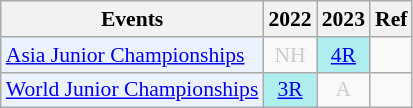<table style='font-size: 90%; text-align:center;' class='wikitable'>
<tr>
<th>Events</th>
<th>2022</th>
<th>2023</th>
<th>Ref</th>
</tr>
<tr>
<td bgcolor="#ECF2FF"; align="left"><a href='#'>Asia Junior Championships</a></td>
<td style=color:#ccc>NH</td>
<td bgcolor=AFEEEE><a href='#'>4R</a></td>
<td></td>
</tr>
<tr>
<td bgcolor="#ECF2FF"; align="left"><a href='#'>World Junior Championships</a></td>
<td bgcolor=AFEEEE><a href='#'>3R</a></td>
<td style=color:#ccc>A</td>
<td></td>
</tr>
</table>
